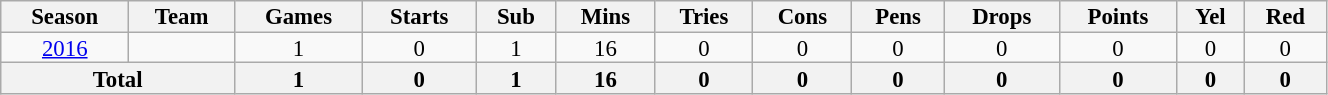<table class="wikitable" style="text-align:center; line-height:90%; font-size:95%; width:70%;">
<tr>
<th>Season</th>
<th>Team</th>
<th>Games</th>
<th>Starts</th>
<th>Sub</th>
<th>Mins</th>
<th>Tries</th>
<th>Cons</th>
<th>Pens</th>
<th>Drops</th>
<th>Points</th>
<th>Yel</th>
<th>Red</th>
</tr>
<tr>
<td><a href='#'>2016</a></td>
<td></td>
<td>1</td>
<td>0</td>
<td>1</td>
<td>16</td>
<td>0</td>
<td>0</td>
<td>0</td>
<td>0</td>
<td>0</td>
<td>0</td>
<td>0</td>
</tr>
<tr>
<th colspan="2">Total</th>
<th>1</th>
<th>0</th>
<th>1</th>
<th>16</th>
<th>0</th>
<th>0</th>
<th>0</th>
<th>0</th>
<th>0</th>
<th>0</th>
<th>0</th>
</tr>
</table>
